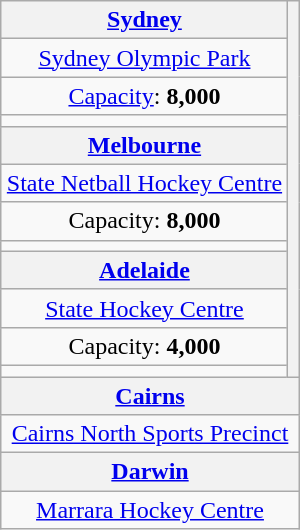<table class="wikitable" style="text-align:center;margin:1em auto;">
<tr>
<th><a href='#'>Sydney</a></th>
<th rowspan=12 colspan=1></th>
</tr>
<tr>
<td><a href='#'>Sydney Olympic Park</a></td>
</tr>
<tr>
<td><a href='#'>Capacity</a>: <strong>8,000</strong></td>
</tr>
<tr>
<td></td>
</tr>
<tr>
<th><a href='#'>Melbourne</a></th>
</tr>
<tr>
<td><a href='#'>State Netball Hockey Centre</a></td>
</tr>
<tr>
<td>Capacity: <strong>8,000</strong></td>
</tr>
<tr>
<td></td>
</tr>
<tr>
<th><a href='#'>Adelaide</a></th>
</tr>
<tr>
<td><a href='#'>State Hockey Centre</a></td>
</tr>
<tr>
<td>Capacity: <strong>4,000</strong></td>
</tr>
<tr>
<td></td>
</tr>
<tr>
<th colspan=3><a href='#'>Cairns</a></th>
</tr>
<tr>
<td colspan=3><a href='#'>Cairns North Sports Precinct</a></td>
</tr>
<tr>
<th colspan=3><a href='#'>Darwin</a></th>
</tr>
<tr>
<td colspan=3><a href='#'>Marrara Hockey Centre</a></td>
</tr>
</table>
